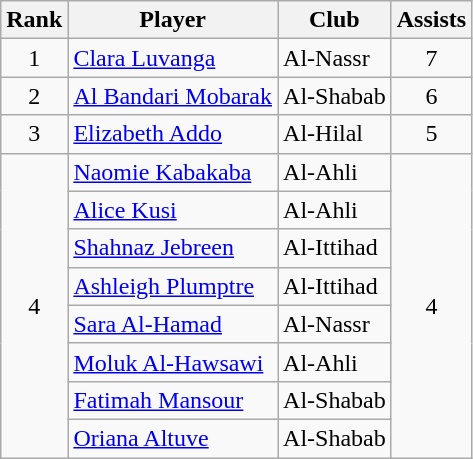<table class="wikitable" style="text-align:center">
<tr>
<th>Rank</th>
<th>Player</th>
<th>Club</th>
<th>Assists</th>
</tr>
<tr>
<td>1</td>
<td align="left"> <a href='#'>Clara Luvanga</a></td>
<td align="left">Al-Nassr</td>
<td>7</td>
</tr>
<tr>
<td>2</td>
<td align="left"> <a href='#'>Al Bandari Mobarak</a></td>
<td align="left">Al-Shabab</td>
<td>6</td>
</tr>
<tr>
<td>3</td>
<td align="left"> <a href='#'>Elizabeth Addo</a></td>
<td align="left">Al-Hilal</td>
<td>5</td>
</tr>
<tr>
<td rowspan="8">4</td>
<td align="left"> <a href='#'>Naomie Kabakaba</a></td>
<td align="left">Al-Ahli</td>
<td rowspan="8">4</td>
</tr>
<tr>
<td align="left"> <a href='#'>Alice Kusi</a></td>
<td align="left">Al-Ahli</td>
</tr>
<tr>
<td align="left"> <a href='#'>Shahnaz Jebreen</a></td>
<td align="left">Al-Ittihad</td>
</tr>
<tr>
<td align="left"> <a href='#'>Ashleigh Plumptre</a></td>
<td align="left">Al-Ittihad</td>
</tr>
<tr>
<td align="left"> <a href='#'>Sara Al-Hamad</a></td>
<td align="left">Al-Nassr</td>
</tr>
<tr>
<td align="left"> <a href='#'>Moluk Al-Hawsawi</a></td>
<td align="left">Al-Ahli</td>
</tr>
<tr>
<td align="left"> <a href='#'>Fatimah Mansour</a></td>
<td align="left">Al-Shabab</td>
</tr>
<tr>
<td align="left"> <a href='#'>Oriana Altuve</a></td>
<td align="left">Al-Shabab</td>
</tr>
</table>
